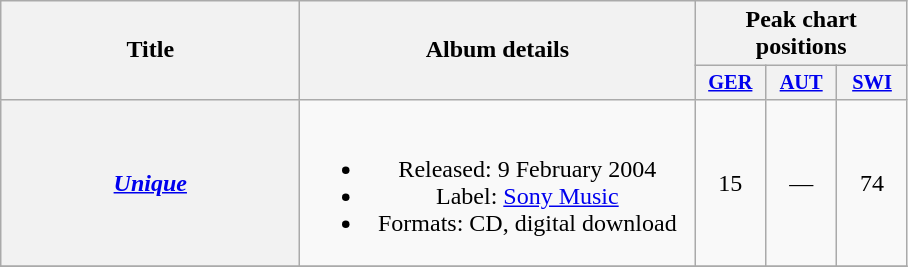<table class="wikitable plainrowheaders" style="text-align:center;" border="1">
<tr>
<th scope="col" rowspan="2" style="width:12em;">Title</th>
<th scope="col" rowspan="2" style="width:16em;">Album details</th>
<th scope="col" colspan="3">Peak chart positions</th>
</tr>
<tr>
<th style="width:3em;font-size:85%"><a href='#'>GER</a><br></th>
<th style="width:3em;font-size:85%"><a href='#'>AUT</a><br></th>
<th style="width:3em;font-size:85%"><a href='#'>SWI</a><br></th>
</tr>
<tr>
<th scope="row"><em><a href='#'>Unique</a></em></th>
<td><br><ul><li>Released: 9 February 2004</li><li>Label: <a href='#'>Sony Music</a></li><li>Formats: CD, digital download</li></ul></td>
<td>15</td>
<td>—</td>
<td>74</td>
</tr>
<tr>
</tr>
</table>
